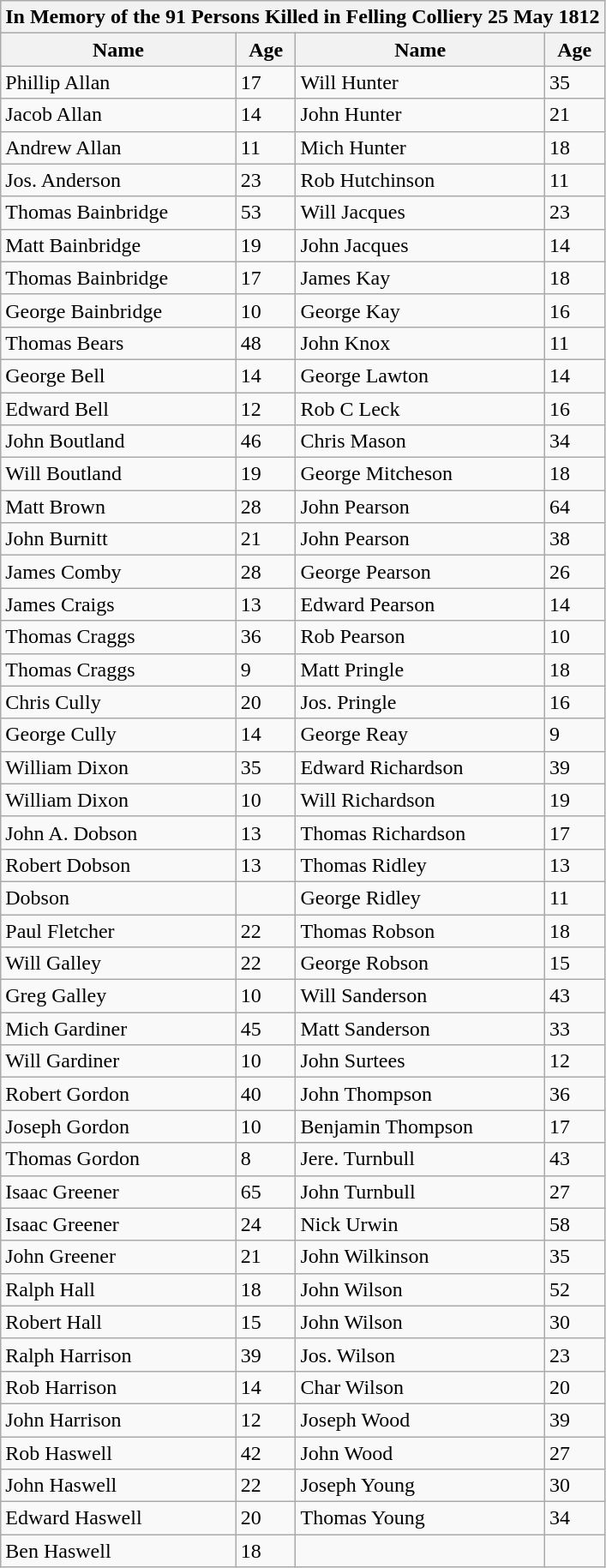<table class="wikitable">
<tr>
<th colspan="4">In Memory of the 91 Persons Killed in Felling Colliery 25 May 1812</th>
</tr>
<tr>
<th>Name</th>
<th>Age</th>
<th>Name</th>
<th>Age</th>
</tr>
<tr>
<td>Phillip Allan</td>
<td>17</td>
<td>Will Hunter</td>
<td>35</td>
</tr>
<tr>
<td>Jacob Allan</td>
<td>14</td>
<td>John Hunter</td>
<td>21</td>
</tr>
<tr>
<td>Andrew Allan</td>
<td>11</td>
<td>Mich Hunter</td>
<td>18</td>
</tr>
<tr>
<td>Jos. Anderson</td>
<td>23</td>
<td>Rob Hutchinson</td>
<td>11</td>
</tr>
<tr>
<td>Thomas Bainbridge</td>
<td>53</td>
<td>Will Jacques</td>
<td>23</td>
</tr>
<tr>
<td>Matt Bainbridge</td>
<td>19</td>
<td>John Jacques</td>
<td>14</td>
</tr>
<tr>
<td>Thomas Bainbridge</td>
<td>17</td>
<td>James Kay</td>
<td>18</td>
</tr>
<tr>
<td>George Bainbridge</td>
<td>10</td>
<td>George Kay</td>
<td>16</td>
</tr>
<tr>
<td>Thomas Bears</td>
<td>48</td>
<td>John Knox</td>
<td>11</td>
</tr>
<tr>
<td>George Bell</td>
<td>14</td>
<td>George Lawton</td>
<td>14</td>
</tr>
<tr>
<td>Edward Bell</td>
<td>12</td>
<td>Rob C Leck</td>
<td>16</td>
</tr>
<tr>
<td>John Boutland</td>
<td>46</td>
<td>Chris Mason</td>
<td>34</td>
</tr>
<tr>
<td>Will Boutland</td>
<td>19</td>
<td>George Mitcheson</td>
<td>18</td>
</tr>
<tr>
<td>Matt Brown</td>
<td>28</td>
<td>John Pearson</td>
<td>64</td>
</tr>
<tr>
<td>John Burnitt</td>
<td>21</td>
<td>John Pearson</td>
<td>38</td>
</tr>
<tr>
<td>James Comby</td>
<td>28</td>
<td>George Pearson</td>
<td>26</td>
</tr>
<tr>
<td>James Craigs</td>
<td>13</td>
<td>Edward Pearson</td>
<td>14</td>
</tr>
<tr>
<td>Thomas Craggs</td>
<td>36</td>
<td>Rob Pearson</td>
<td>10</td>
</tr>
<tr>
<td>Thomas Craggs</td>
<td>9</td>
<td>Matt Pringle</td>
<td>18</td>
</tr>
<tr>
<td>Chris Cully</td>
<td>20</td>
<td>Jos. Pringle</td>
<td>16</td>
</tr>
<tr>
<td>George Cully</td>
<td>14</td>
<td>George Reay</td>
<td>9</td>
</tr>
<tr>
<td>William Dixon</td>
<td>35</td>
<td>Edward Richardson</td>
<td>39</td>
</tr>
<tr>
<td>William Dixon</td>
<td>10</td>
<td>Will Richardson</td>
<td>19</td>
</tr>
<tr>
<td>John A. Dobson</td>
<td>13</td>
<td>Thomas Richardson</td>
<td>17</td>
</tr>
<tr>
<td>Robert Dobson</td>
<td>13</td>
<td>Thomas Ridley</td>
<td>13</td>
</tr>
<tr>
<td>Dobson</td>
<td></td>
<td>George Ridley</td>
<td>11</td>
</tr>
<tr>
<td>Paul Fletcher</td>
<td>22</td>
<td>Thomas Robson</td>
<td>18</td>
</tr>
<tr>
<td>Will Galley</td>
<td>22</td>
<td>George Robson</td>
<td>15</td>
</tr>
<tr>
<td>Greg Galley</td>
<td>10</td>
<td>Will Sanderson</td>
<td>43</td>
</tr>
<tr>
<td>Mich Gardiner</td>
<td>45</td>
<td>Matt Sanderson</td>
<td>33</td>
</tr>
<tr>
<td>Will Gardiner</td>
<td>10</td>
<td>John Surtees</td>
<td>12</td>
</tr>
<tr>
<td>Robert Gordon</td>
<td>40</td>
<td>John Thompson</td>
<td>36</td>
</tr>
<tr>
<td>Joseph Gordon</td>
<td>10</td>
<td>Benjamin Thompson</td>
<td>17</td>
</tr>
<tr>
<td>Thomas Gordon</td>
<td>8</td>
<td>Jere. Turnbull</td>
<td>43</td>
</tr>
<tr>
<td>Isaac Greener</td>
<td>65</td>
<td>John Turnbull</td>
<td>27</td>
</tr>
<tr>
<td>Isaac Greener</td>
<td>24</td>
<td>Nick Urwin</td>
<td>58</td>
</tr>
<tr>
<td>John Greener</td>
<td>21</td>
<td>John Wilkinson</td>
<td>35</td>
</tr>
<tr>
<td>Ralph Hall</td>
<td>18</td>
<td>John Wilson</td>
<td>52</td>
</tr>
<tr>
<td>Robert Hall</td>
<td>15</td>
<td>John Wilson</td>
<td>30</td>
</tr>
<tr>
<td>Ralph Harrison</td>
<td>39</td>
<td>Jos. Wilson</td>
<td>23</td>
</tr>
<tr>
<td>Rob Harrison</td>
<td>14</td>
<td>Char Wilson</td>
<td>20</td>
</tr>
<tr>
<td>John Harrison</td>
<td>12</td>
<td>Joseph Wood</td>
<td>39</td>
</tr>
<tr>
<td>Rob Haswell</td>
<td>42</td>
<td>John Wood</td>
<td>27</td>
</tr>
<tr>
<td>John Haswell</td>
<td>22</td>
<td>Joseph Young</td>
<td>30</td>
</tr>
<tr>
<td>Edward Haswell</td>
<td>20</td>
<td>Thomas Young</td>
<td>34</td>
</tr>
<tr>
<td>Ben Haswell</td>
<td>18</td>
<td></td>
<td></td>
</tr>
</table>
